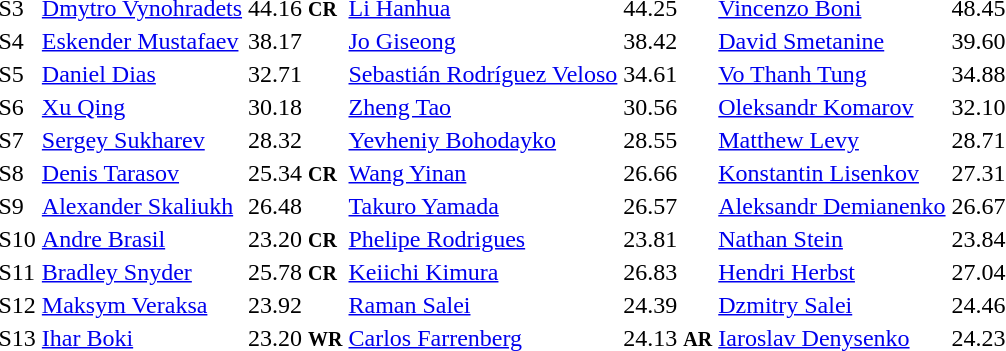<table>
<tr>
<td>S3<br></td>
<td><a href='#'>Dmytro Vynohradets</a><br></td>
<td>44.16 <small><strong>CR</strong></small></td>
<td><a href='#'>Li Hanhua</a><br></td>
<td>44.25</td>
<td><a href='#'>Vincenzo Boni</a><br></td>
<td>48.45</td>
</tr>
<tr>
<td>S4<br></td>
<td><a href='#'>Eskender Mustafaev</a><br></td>
<td>38.17</td>
<td><a href='#'>Jo Giseong</a><br></td>
<td>38.42</td>
<td><a href='#'>David Smetanine</a><br></td>
<td>39.60</td>
</tr>
<tr>
<td>S5<br></td>
<td><a href='#'>Daniel Dias</a><br></td>
<td>32.71</td>
<td><a href='#'>Sebastián Rodríguez Veloso</a><br></td>
<td>34.61</td>
<td><a href='#'>Vo Thanh Tung</a><br></td>
<td>34.88</td>
</tr>
<tr>
<td>S6<br></td>
<td><a href='#'>Xu Qing</a><br></td>
<td>30.18</td>
<td><a href='#'>Zheng Tao</a><br></td>
<td>30.56</td>
<td><a href='#'>Oleksandr Komarov</a><br></td>
<td>32.10</td>
</tr>
<tr>
<td>S7<br></td>
<td><a href='#'>Sergey Sukharev</a><br></td>
<td>28.32</td>
<td><a href='#'>Yevheniy Bohodayko</a><br></td>
<td>28.55</td>
<td><a href='#'>Matthew Levy</a><br></td>
<td>28.71</td>
</tr>
<tr>
<td>S8<br></td>
<td><a href='#'>Denis Tarasov</a><br></td>
<td>25.34 <small><strong>CR</strong></small></td>
<td><a href='#'>Wang Yinan</a><br></td>
<td>26.66</td>
<td><a href='#'>Konstantin Lisenkov</a><br></td>
<td>27.31</td>
</tr>
<tr>
<td>S9<br></td>
<td><a href='#'>Alexander Skaliukh</a><br></td>
<td>26.48</td>
<td><a href='#'>Takuro Yamada</a><br></td>
<td>26.57</td>
<td><a href='#'>Aleksandr Demianenko</a><br></td>
<td>26.67</td>
</tr>
<tr>
<td>S10<br></td>
<td><a href='#'>Andre Brasil</a><br></td>
<td>23.20 <small><strong>CR</strong></small></td>
<td><a href='#'>Phelipe Rodrigues</a><br></td>
<td>23.81</td>
<td><a href='#'>Nathan Stein</a><br></td>
<td>23.84</td>
</tr>
<tr>
<td>S11<br></td>
<td><a href='#'>Bradley Snyder</a><br></td>
<td>25.78 <small><strong>CR</strong></small></td>
<td><a href='#'>Keiichi Kimura</a><br></td>
<td>26.83</td>
<td><a href='#'>Hendri Herbst</a><br></td>
<td>27.04</td>
</tr>
<tr>
<td>S12<br></td>
<td><a href='#'>Maksym Veraksa</a><br></td>
<td>23.92</td>
<td><a href='#'>Raman Salei</a><br></td>
<td>24.39</td>
<td><a href='#'>Dzmitry Salei</a><br></td>
<td>24.46</td>
</tr>
<tr>
<td>S13<br></td>
<td><a href='#'>Ihar Boki</a><br></td>
<td>23.20 <small><strong>WR</strong></small></td>
<td><a href='#'>Carlos Farrenberg</a><br></td>
<td>24.13 <small><strong>AR</strong></small></td>
<td><a href='#'>Iaroslav Denysenko</a><br></td>
<td>24.23</td>
</tr>
</table>
